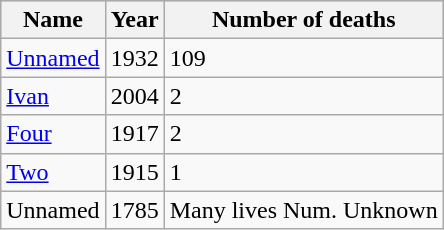<table class="wikitable" align="center" style="margin-left: auto; margin-right: auto; border: none;">
<tr bgcolor="#CCCCCC">
<th>Name</th>
<th>Year</th>
<th>Number of deaths</th>
</tr>
<tr>
<td><a href='#'>Unnamed</a></td>
<td>1932</td>
<td>109</td>
</tr>
<tr>
<td><a href='#'>Ivan</a></td>
<td>2004</td>
<td>2</td>
</tr>
<tr>
<td><a href='#'>Four</a></td>
<td>1917</td>
<td>2</td>
</tr>
<tr>
<td><a href='#'>Two</a></td>
<td>1915</td>
<td>1</td>
</tr>
<tr>
<td 1785 Hurricane>Unnamed</td>
<td>1785</td>
<td>Many lives Num. Unknown</td>
</tr>
</table>
